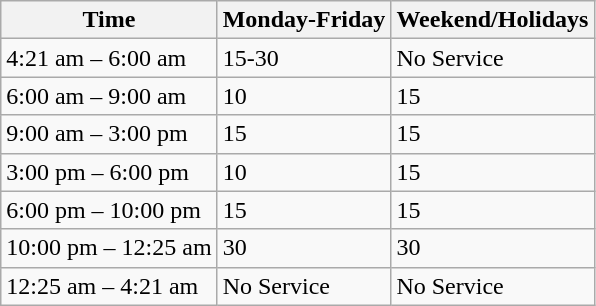<table class="wikitable">
<tr>
<th>Time</th>
<th>Monday-Friday</th>
<th>Weekend/Holidays</th>
</tr>
<tr>
<td>4:21 am – 6:00 am</td>
<td>15-30</td>
<td>No Service</td>
</tr>
<tr>
<td>6:00 am – 9:00 am</td>
<td>10</td>
<td>15</td>
</tr>
<tr>
<td>9:00 am – 3:00 pm</td>
<td>15</td>
<td>15</td>
</tr>
<tr>
<td>3:00 pm – 6:00 pm</td>
<td>10</td>
<td>15</td>
</tr>
<tr>
<td>6:00 pm – 10:00 pm</td>
<td>15</td>
<td>15</td>
</tr>
<tr>
<td>10:00 pm – 12:25 am</td>
<td>30</td>
<td>30</td>
</tr>
<tr>
<td>12:25 am – 4:21 am</td>
<td>No Service</td>
<td>No Service</td>
</tr>
</table>
